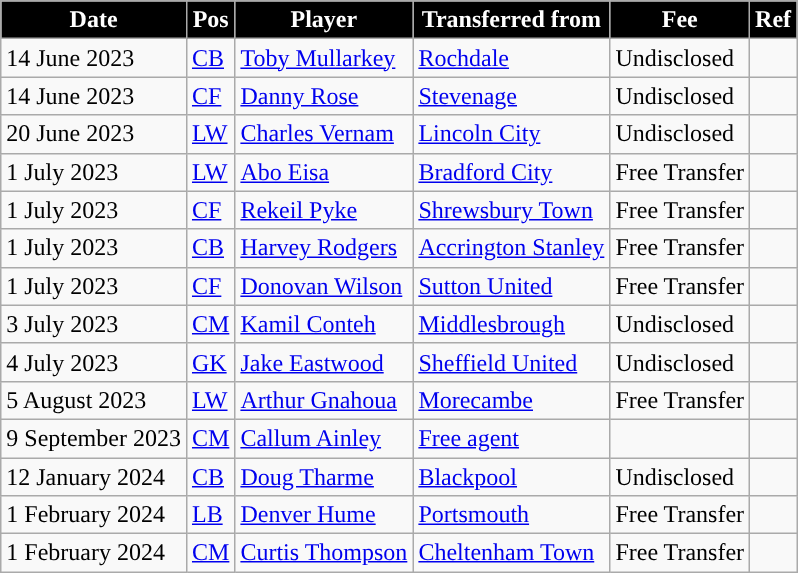<table class="wikitable plainrowheaders sortable">
<tr>
<th style="background:#000000; color:#FFFFFF; ">Date</th>
<th style="background:#000000; color:#FFFFff; ">Pos</th>
<th style="background:#000000; color:#FFFFff; ">Player</th>
<th style="background:#000000; color:#FFFFff; ">Transferred from</th>
<th style="background:#000000; color:#FFFFff; ">Fee</th>
<th style="background:#000000; color:#FFFFff; ">Ref</th>
</tr>
<tr>
<td>14 June 2023</td>
<td><a href='#'>CB</a></td>
<td> <a href='#'>Toby Mullarkey</a></td>
<td> <a href='#'>Rochdale</a></td>
<td>Undisclosed</td>
<td></td>
</tr>
<tr>
<td>14 June 2023</td>
<td><a href='#'>CF</a></td>
<td> <a href='#'>Danny Rose</a></td>
<td> <a href='#'>Stevenage</a></td>
<td>Undisclosed</td>
<td></td>
</tr>
<tr>
<td>20 June 2023</td>
<td><a href='#'>LW</a></td>
<td> <a href='#'>Charles Vernam</a></td>
<td> <a href='#'>Lincoln City</a></td>
<td>Undisclosed</td>
<td></td>
</tr>
<tr>
<td>1 July 2023</td>
<td><a href='#'>LW</a></td>
<td> <a href='#'>Abo Eisa</a></td>
<td> <a href='#'>Bradford City</a></td>
<td>Free Transfer</td>
<td></td>
</tr>
<tr>
<td>1 July 2023</td>
<td><a href='#'>CF</a></td>
<td> <a href='#'>Rekeil Pyke</a></td>
<td> <a href='#'>Shrewsbury Town</a></td>
<td>Free Transfer</td>
<td></td>
</tr>
<tr>
<td>1 July 2023</td>
<td><a href='#'>CB</a></td>
<td> <a href='#'>Harvey Rodgers</a></td>
<td> <a href='#'>Accrington Stanley</a></td>
<td>Free Transfer</td>
<td></td>
</tr>
<tr>
<td>1 July 2023</td>
<td><a href='#'>CF</a></td>
<td> <a href='#'>Donovan Wilson</a></td>
<td> <a href='#'>Sutton United</a></td>
<td>Free Transfer</td>
<td></td>
</tr>
<tr>
<td>3 July 2023</td>
<td><a href='#'>CM</a></td>
<td> <a href='#'>Kamil Conteh</a></td>
<td> <a href='#'>Middlesbrough</a></td>
<td>Undisclosed</td>
<td></td>
</tr>
<tr>
<td>4 July 2023</td>
<td><a href='#'>GK</a></td>
<td> <a href='#'>Jake Eastwood</a></td>
<td> <a href='#'>Sheffield United</a></td>
<td>Undisclosed</td>
<td></td>
</tr>
<tr>
<td>5 August 2023</td>
<td><a href='#'>LW</a></td>
<td> <a href='#'>Arthur Gnahoua</a></td>
<td> <a href='#'>Morecambe</a></td>
<td>Free Transfer</td>
<td></td>
</tr>
<tr>
<td>9 September 2023</td>
<td><a href='#'>CM</a></td>
<td> <a href='#'>Callum Ainley</a></td>
<td> <a href='#'>Free agent</a></td>
<td></td>
<td></td>
</tr>
<tr>
<td>12 January 2024</td>
<td><a href='#'>CB</a></td>
<td> <a href='#'>Doug Tharme</a></td>
<td> <a href='#'>Blackpool</a></td>
<td>Undisclosed</td>
<td></td>
</tr>
<tr>
<td>1 February 2024</td>
<td><a href='#'>LB</a></td>
<td> <a href='#'>Denver Hume</a></td>
<td> <a href='#'>Portsmouth</a></td>
<td>Free Transfer</td>
<td></td>
</tr>
<tr>
<td>1 February 2024</td>
<td><a href='#'>CM</a></td>
<td> <a href='#'>Curtis Thompson</a></td>
<td> <a href='#'>Cheltenham Town</a></td>
<td>Free Transfer</td>
<td></td>
</tr>
</table>
